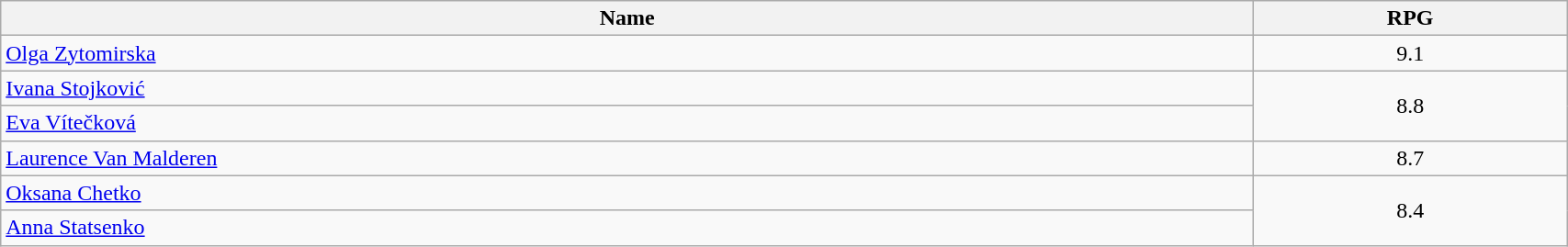<table class="wikitable" style="width:90%;">
<tr>
<th style="width:80%;">Name</th>
<th style="width:20%;">RPG</th>
</tr>
<tr>
<td> <a href='#'>Olga Zytomirska</a></td>
<td align=center>9.1</td>
</tr>
<tr>
<td> <a href='#'>Ivana Stojković</a></td>
<td align=center rowspan=2>8.8</td>
</tr>
<tr>
<td> <a href='#'>Eva Vítečková</a></td>
</tr>
<tr>
<td> <a href='#'>Laurence Van Malderen</a></td>
<td align=center>8.7</td>
</tr>
<tr>
<td> <a href='#'>Oksana Chetko</a></td>
<td align=center rowspan=2>8.4</td>
</tr>
<tr>
<td> <a href='#'>Anna Statsenko</a></td>
</tr>
</table>
